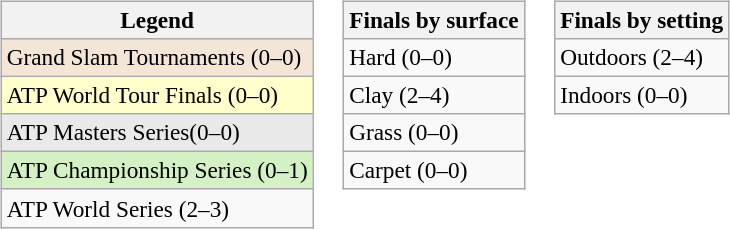<table>
<tr valign=top>
<td><br><table class=wikitable style=font-size:97%>
<tr>
<th>Legend</th>
</tr>
<tr style="background:#f3e6d7;">
<td>Grand Slam Tournaments (0–0)</td>
</tr>
<tr style="background:#ffc;">
<td>ATP World Tour Finals (0–0)</td>
</tr>
<tr style="background:#e9e9e9;">
<td>ATP Masters Series(0–0)</td>
</tr>
<tr style="background:#d4f1c5;">
<td>ATP Championship Series (0–1)</td>
</tr>
<tr>
<td>ATP World Series (2–3)</td>
</tr>
</table>
</td>
<td><br><table class=wikitable style=font-size:97%>
<tr>
<th>Finals by surface</th>
</tr>
<tr>
<td>Hard (0–0)</td>
</tr>
<tr>
<td>Clay (2–4)</td>
</tr>
<tr>
<td>Grass (0–0)</td>
</tr>
<tr>
<td>Carpet (0–0)</td>
</tr>
</table>
</td>
<td><br><table class=wikitable style=font-size:97%>
<tr>
<th>Finals by setting</th>
</tr>
<tr>
<td>Outdoors (2–4)</td>
</tr>
<tr>
<td>Indoors (0–0)</td>
</tr>
</table>
</td>
</tr>
</table>
